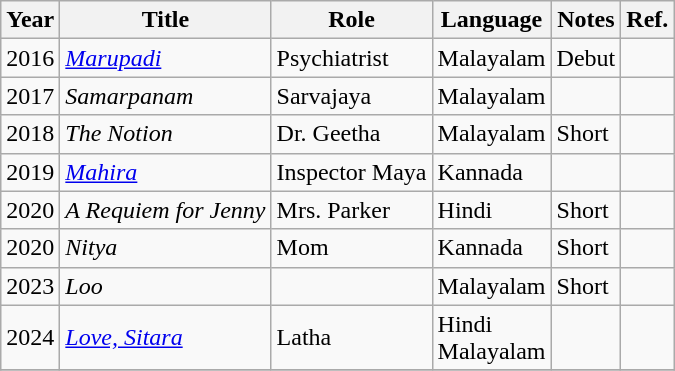<table class="wikitable plainrowheaders sortable">
<tr>
<th scope=col>Year</th>
<th scope="col">Title</th>
<th scope="col">Role</th>
<th scope="col">Language</th>
<th scope="col">Notes</th>
<th scope="col" class="unsortable">Ref.</th>
</tr>
<tr>
<td>2016</td>
<td scope="row"><em><a href='#'>Marupadi</a></em></td>
<td>Psychiatrist</td>
<td>Malayalam</td>
<td>Debut</td>
<td></td>
</tr>
<tr>
<td>2017</td>
<td scope="row"><em>Samarpanam</em></td>
<td>Sarvajaya</td>
<td>Malayalam</td>
<td></td>
<td></td>
</tr>
<tr>
<td>2018</td>
<td scope="row"><em>The Notion</em></td>
<td>Dr. Geetha</td>
<td>Malayalam</td>
<td>Short</td>
<td></td>
</tr>
<tr>
<td>2019</td>
<td scope="row"><em><a href='#'>Mahira</a></em></td>
<td>Inspector Maya</td>
<td>Kannada</td>
<td></td>
<td></td>
</tr>
<tr>
<td>2020</td>
<td scope="row"><em>A Requiem for Jenny</em></td>
<td>Mrs. Parker</td>
<td>Hindi</td>
<td>Short</td>
<td></td>
</tr>
<tr>
<td>2020</td>
<td scope="row"><em>Nitya</em></td>
<td>Mom</td>
<td>Kannada</td>
<td>Short</td>
<td></td>
</tr>
<tr>
<td>2023</td>
<td scope="row"><em>Loo</em></td>
<td></td>
<td>Malayalam</td>
<td>Short</td>
<td></td>
</tr>
<tr>
<td>2024</td>
<td scope="row"><em><a href='#'>Love, Sitara</a></em></td>
<td>Latha</td>
<td>Hindi<br>Malayalam</td>
<td></td>
<td></td>
</tr>
<tr>
</tr>
</table>
